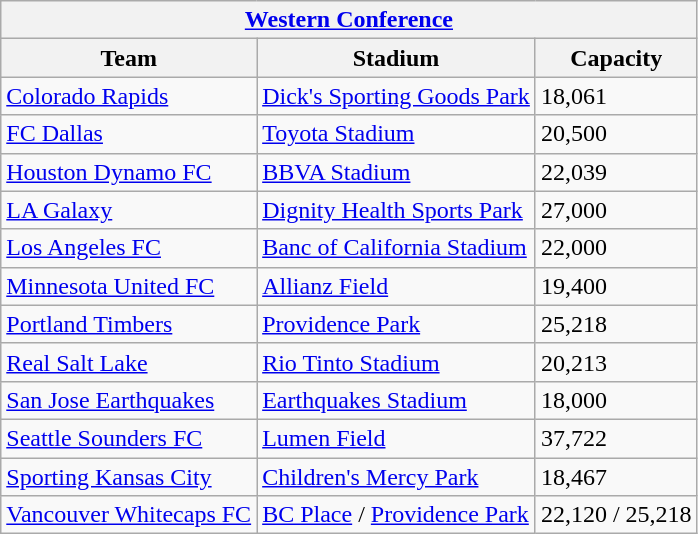<table class="wikitable" style="text-align:left">
<tr>
<th colspan=3><a href='#'>Western Conference</a></th>
</tr>
<tr>
<th>Team</th>
<th>Stadium</th>
<th>Capacity</th>
</tr>
<tr>
<td><a href='#'>Colorado Rapids</a></td>
<td><a href='#'>Dick's Sporting Goods Park</a></td>
<td>18,061</td>
</tr>
<tr>
<td><a href='#'>FC Dallas</a></td>
<td><a href='#'>Toyota Stadium</a></td>
<td>20,500</td>
</tr>
<tr>
<td><a href='#'>Houston Dynamo FC</a></td>
<td><a href='#'>BBVA Stadium</a></td>
<td>22,039</td>
</tr>
<tr>
<td><a href='#'>LA Galaxy</a></td>
<td><a href='#'>Dignity Health Sports Park</a></td>
<td>27,000</td>
</tr>
<tr>
<td><a href='#'>Los Angeles FC</a></td>
<td><a href='#'>Banc of California Stadium</a></td>
<td>22,000</td>
</tr>
<tr>
<td><a href='#'>Minnesota United FC</a></td>
<td><a href='#'>Allianz Field</a></td>
<td>19,400</td>
</tr>
<tr>
<td><a href='#'>Portland Timbers</a></td>
<td><a href='#'>Providence Park</a></td>
<td>25,218</td>
</tr>
<tr>
<td><a href='#'>Real Salt Lake</a></td>
<td><a href='#'>Rio Tinto Stadium</a></td>
<td>20,213</td>
</tr>
<tr>
<td><a href='#'>San Jose Earthquakes</a></td>
<td><a href='#'>Earthquakes Stadium</a></td>
<td>18,000</td>
</tr>
<tr>
<td><a href='#'>Seattle Sounders FC</a></td>
<td><a href='#'>Lumen Field</a></td>
<td>37,722</td>
</tr>
<tr>
<td><a href='#'>Sporting Kansas City</a></td>
<td><a href='#'>Children's Mercy Park</a></td>
<td>18,467</td>
</tr>
<tr>
<td><a href='#'>Vancouver Whitecaps FC</a></td>
<td><a href='#'>BC Place</a> / <a href='#'>Providence Park</a></td>
<td>22,120 / 25,218</td>
</tr>
</table>
